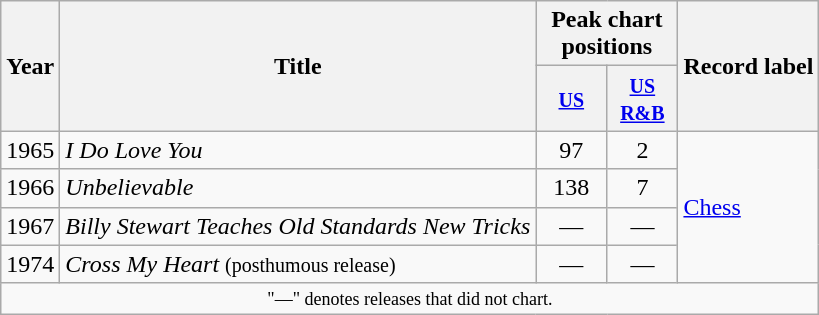<table class="wikitable">
<tr>
<th scope="col" rowspan="2">Year</th>
<th scope="col" rowspan="2">Title</th>
<th scope="col" colspan="2">Peak chart positions</th>
<th scope="col" rowspan="2">Record label</th>
</tr>
<tr>
<th style="width:40px;"><small><a href='#'>US</a></small><br></th>
<th style="width:40px;"><small><a href='#'>US R&B</a></small><br></th>
</tr>
<tr>
<td>1965</td>
<td><em>I Do Love You</em></td>
<td align=center>97</td>
<td align=center>2</td>
<td rowspan="4"><a href='#'>Chess</a></td>
</tr>
<tr>
<td>1966</td>
<td><em>Unbelievable</em></td>
<td align=center>138</td>
<td align=center>7</td>
</tr>
<tr>
<td>1967</td>
<td><em>Billy Stewart Teaches Old Standards New Tricks</em></td>
<td align=center>—</td>
<td align=center>—</td>
</tr>
<tr>
<td>1974</td>
<td><em>Cross My Heart</em> <small>(posthumous release)</small></td>
<td align=center>—</td>
<td align=center>—</td>
</tr>
<tr>
<td colspan="5" style="text-align:center; font-size:9pt;">"—" denotes releases that did not chart.</td>
</tr>
</table>
